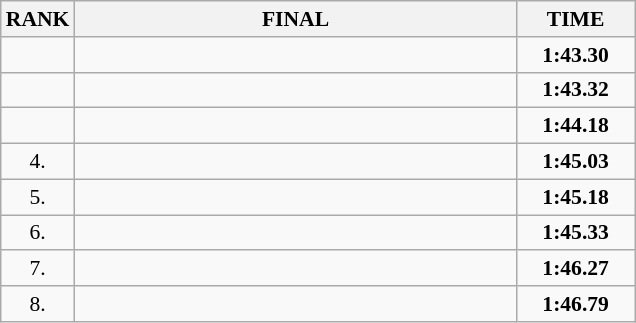<table class="wikitable" style="border-collapse: collapse; font-size: 90%;">
<tr>
<th>RANK</th>
<th style="width: 20em">FINAL</th>
<th style="width: 5em">TIME</th>
</tr>
<tr>
<td align="center"></td>
<td></td>
<td align="center"><strong>1:43.30</strong></td>
</tr>
<tr>
<td align="center"></td>
<td></td>
<td align="center"><strong>1:43.32</strong></td>
</tr>
<tr>
<td align="center"></td>
<td></td>
<td align="center"><strong>1:44.18</strong></td>
</tr>
<tr>
<td align="center">4.</td>
<td></td>
<td align="center"><strong>1:45.03</strong></td>
</tr>
<tr>
<td align="center">5.</td>
<td></td>
<td align="center"><strong>1:45.18</strong></td>
</tr>
<tr>
<td align="center">6.</td>
<td></td>
<td align="center"><strong>1:45.33</strong></td>
</tr>
<tr>
<td align="center">7.</td>
<td></td>
<td align="center"><strong>1:46.27</strong></td>
</tr>
<tr>
<td align="center">8.</td>
<td></td>
<td align="center"><strong>1:46.79</strong></td>
</tr>
</table>
